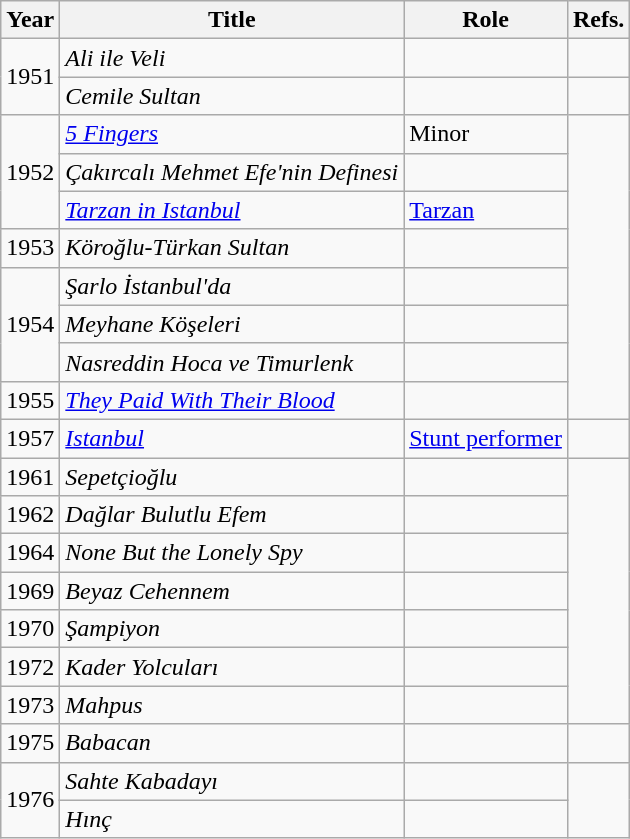<table class="wikitable">
<tr>
<th>Year</th>
<th>Title</th>
<th>Role</th>
<th><div><abbr>Refs.</abbr></div></th>
</tr>
<tr>
<td rowspan="2">1951</td>
<td><em>Ali ile Veli</em></td>
<td></td>
<td></td>
</tr>
<tr>
<td><em>Cemile Sultan</em></td>
<td></td>
<td></td>
</tr>
<tr>
<td rowspan="3">1952</td>
<td><em><a href='#'>5 Fingers</a></em></td>
<td>Minor</td>
<td rowspan="8"></td>
</tr>
<tr>
<td><em>Çakırcalı Mehmet Efe'nin Definesi</em></td>
<td></td>
</tr>
<tr>
<td><em><a href='#'>Tarzan in Istanbul</a></em></td>
<td><a href='#'>Tarzan</a></td>
</tr>
<tr>
<td>1953</td>
<td><em>Köroğlu-Türkan Sultan</em></td>
<td></td>
</tr>
<tr>
<td rowspan="3">1954</td>
<td><em>Şarlo İstanbul'da</em></td>
<td></td>
</tr>
<tr>
<td><em>Meyhane Köşeleri</em></td>
<td></td>
</tr>
<tr>
<td><em>Nasreddin Hoca ve Timurlenk</em></td>
<td></td>
</tr>
<tr>
<td>1955</td>
<td><em><a href='#'>They Paid With Their Blood</a></em></td>
<td></td>
</tr>
<tr>
<td>1957</td>
<td><em><a href='#'>Istanbul</a></em></td>
<td><a href='#'>Stunt performer</a></td>
<td></td>
</tr>
<tr>
<td>1961</td>
<td><em>Sepetçioğlu</em></td>
<td></td>
<td rowspan="7"></td>
</tr>
<tr>
<td>1962</td>
<td><em>Dağlar Bulutlu Efem</em></td>
<td></td>
</tr>
<tr>
<td>1964</td>
<td><em>None But the Lonely Spy</em></td>
<td></td>
</tr>
<tr>
<td>1969</td>
<td><em>Beyaz Cehennem</em></td>
<td></td>
</tr>
<tr>
<td>1970</td>
<td><em>Şampiyon</em></td>
<td></td>
</tr>
<tr>
<td>1972</td>
<td><em>Kader Yolcuları</em></td>
<td></td>
</tr>
<tr>
<td>1973</td>
<td><em>Mahpus</em></td>
<td></td>
</tr>
<tr>
<td>1975</td>
<td><em>Babacan</em></td>
<td></td>
<td></td>
</tr>
<tr>
<td rowspan="2">1976</td>
<td><em>Sahte Kabadayı</em></td>
<td></td>
<td rowspan="2"></td>
</tr>
<tr>
<td><em>Hınç</em></td>
<td></td>
</tr>
</table>
